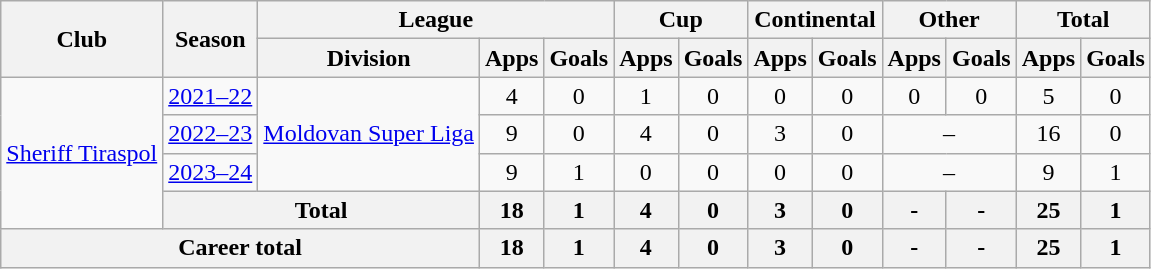<table class="wikitable" style="text-align:center">
<tr>
<th rowspan="2">Club</th>
<th rowspan="2">Season</th>
<th colspan="3">League</th>
<th colspan="2">Cup</th>
<th colspan="2">Continental</th>
<th colspan="2">Other</th>
<th colspan="2">Total</th>
</tr>
<tr>
<th>Division</th>
<th>Apps</th>
<th>Goals</th>
<th>Apps</th>
<th>Goals</th>
<th>Apps</th>
<th>Goals</th>
<th>Apps</th>
<th>Goals</th>
<th>Apps</th>
<th>Goals</th>
</tr>
<tr>
<td rowspan="4"><a href='#'>Sheriff Tiraspol</a></td>
<td><a href='#'>2021–22</a></td>
<td rowspan="3"><a href='#'>Moldovan Super Liga</a></td>
<td>4</td>
<td>0</td>
<td>1</td>
<td>0</td>
<td>0</td>
<td>0</td>
<td>0</td>
<td>0</td>
<td>5</td>
<td>0</td>
</tr>
<tr>
<td><a href='#'>2022–23</a></td>
<td>9</td>
<td>0</td>
<td>4</td>
<td>0</td>
<td>3</td>
<td>0</td>
<td colspan="2">–</td>
<td>16</td>
<td>0</td>
</tr>
<tr>
<td><a href='#'>2023–24</a></td>
<td>9</td>
<td>1</td>
<td>0</td>
<td>0</td>
<td>0</td>
<td>0</td>
<td colspan="2">–</td>
<td>9</td>
<td>1</td>
</tr>
<tr>
<th colspan="2">Total</th>
<th>18</th>
<th>1</th>
<th>4</th>
<th>0</th>
<th>3</th>
<th>0</th>
<th>-</th>
<th>-</th>
<th>25</th>
<th>1</th>
</tr>
<tr>
<th colspan="3">Career total</th>
<th>18</th>
<th>1</th>
<th>4</th>
<th>0</th>
<th>3</th>
<th>0</th>
<th>-</th>
<th>-</th>
<th>25</th>
<th>1</th>
</tr>
</table>
